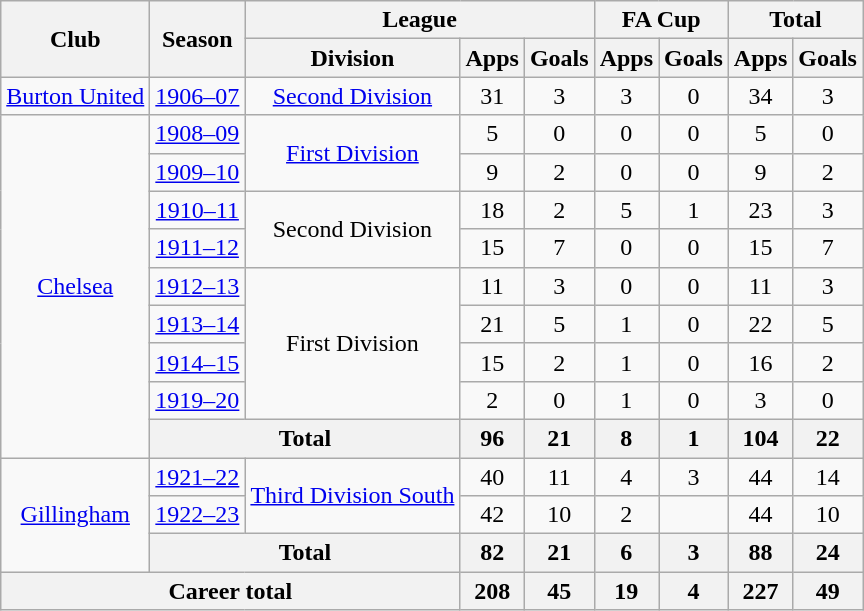<table class="wikitable" style="text-align:center">
<tr>
<th rowspan="2">Club</th>
<th rowspan="2">Season</th>
<th colspan="3">League</th>
<th colspan="2">FA Cup</th>
<th colspan="2">Total</th>
</tr>
<tr>
<th>Division</th>
<th>Apps</th>
<th>Goals</th>
<th>Apps</th>
<th>Goals</th>
<th>Apps</th>
<th>Goals</th>
</tr>
<tr>
<td><a href='#'>Burton United</a></td>
<td><a href='#'>1906–07</a></td>
<td><a href='#'>Second Division</a></td>
<td>31</td>
<td>3</td>
<td>3</td>
<td>0</td>
<td>34</td>
<td>3</td>
</tr>
<tr>
<td rowspan="9"><a href='#'>Chelsea</a></td>
<td><a href='#'>1908–09</a></td>
<td rowspan="2"><a href='#'>First Division</a></td>
<td>5</td>
<td>0</td>
<td>0</td>
<td>0</td>
<td>5</td>
<td>0</td>
</tr>
<tr>
<td><a href='#'>1909–10</a></td>
<td>9</td>
<td>2</td>
<td>0</td>
<td>0</td>
<td>9</td>
<td>2</td>
</tr>
<tr>
<td><a href='#'>1910–11</a></td>
<td rowspan="2">Second Division</td>
<td>18</td>
<td>2</td>
<td>5</td>
<td>1</td>
<td>23</td>
<td>3</td>
</tr>
<tr>
<td><a href='#'>1911–12</a></td>
<td>15</td>
<td>7</td>
<td>0</td>
<td>0</td>
<td>15</td>
<td>7</td>
</tr>
<tr>
<td><a href='#'>1912–13</a></td>
<td rowspan="4">First Division</td>
<td>11</td>
<td>3</td>
<td>0</td>
<td>0</td>
<td>11</td>
<td>3</td>
</tr>
<tr>
<td><a href='#'>1913–14</a></td>
<td>21</td>
<td>5</td>
<td>1</td>
<td>0</td>
<td>22</td>
<td>5</td>
</tr>
<tr>
<td><a href='#'>1914–15</a></td>
<td>15</td>
<td>2</td>
<td>1</td>
<td>0</td>
<td>16</td>
<td>2</td>
</tr>
<tr>
<td><a href='#'>1919–20</a></td>
<td>2</td>
<td>0</td>
<td>1</td>
<td>0</td>
<td>3</td>
<td>0</td>
</tr>
<tr>
<th colspan="2">Total</th>
<th>96</th>
<th>21</th>
<th>8</th>
<th>1</th>
<th>104</th>
<th>22</th>
</tr>
<tr>
<td rowspan="3"><a href='#'>Gillingham</a></td>
<td><a href='#'>1921–22</a></td>
<td rowspan="2"><a href='#'>Third Division South</a></td>
<td>40</td>
<td>11</td>
<td>4</td>
<td>3</td>
<td>44</td>
<td>14</td>
</tr>
<tr>
<td><a href='#'>1922–23</a></td>
<td>42</td>
<td>10</td>
<td>2</td>
<td></td>
<td>44</td>
<td>10</td>
</tr>
<tr>
<th colspan="2">Total</th>
<th>82</th>
<th>21</th>
<th>6</th>
<th>3</th>
<th>88</th>
<th>24</th>
</tr>
<tr>
<th colspan="3">Career total</th>
<th>208</th>
<th>45</th>
<th>19</th>
<th>4</th>
<th>227</th>
<th>49</th>
</tr>
</table>
